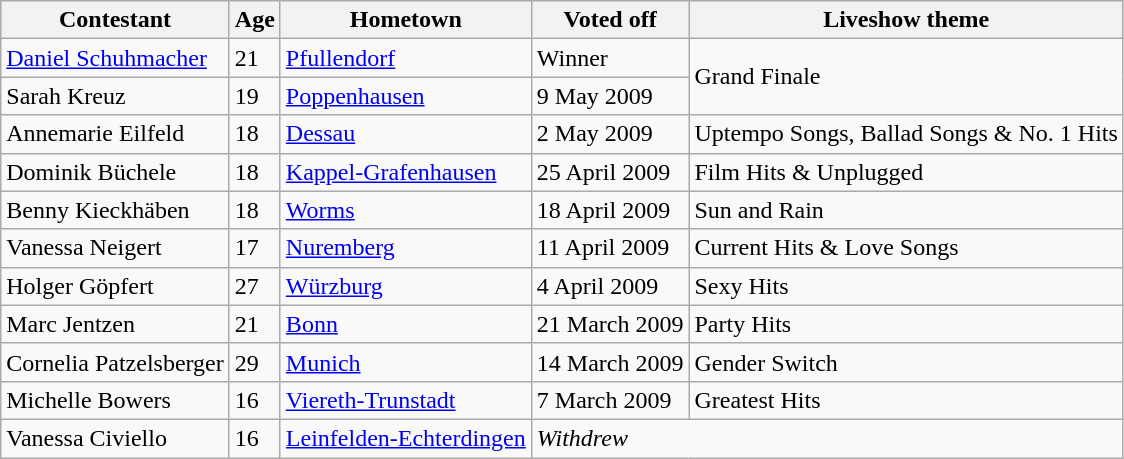<table class="wikitable">
<tr>
<th>Contestant</th>
<th>Age</th>
<th>Hometown</th>
<th>Voted off</th>
<th>Liveshow theme</th>
</tr>
<tr>
<td><a href='#'>Daniel Schuhmacher</a></td>
<td>21</td>
<td><a href='#'>Pfullendorf</a></td>
<td>Winner</td>
<td rowspan="2">Grand Finale</td>
</tr>
<tr>
<td>Sarah Kreuz</td>
<td>19</td>
<td><a href='#'>Poppenhausen</a></td>
<td>9 May 2009</td>
</tr>
<tr>
<td>Annemarie Eilfeld</td>
<td>18</td>
<td><a href='#'>Dessau</a></td>
<td>2 May 2009</td>
<td>Uptempo Songs, Ballad Songs & No. 1 Hits</td>
</tr>
<tr>
<td>Dominik Büchele</td>
<td>18</td>
<td><a href='#'>Kappel-Grafenhausen</a></td>
<td>25 April 2009</td>
<td>Film Hits & Unplugged</td>
</tr>
<tr>
<td>Benny Kieckhäben</td>
<td>18</td>
<td><a href='#'>Worms</a></td>
<td>18 April 2009</td>
<td>Sun and Rain</td>
</tr>
<tr>
<td>Vanessa Neigert</td>
<td>17</td>
<td><a href='#'>Nuremberg</a></td>
<td>11 April 2009</td>
<td>Current Hits & Love Songs</td>
</tr>
<tr>
<td>Holger Göpfert</td>
<td>27</td>
<td><a href='#'>Würzburg</a></td>
<td>4 April 2009</td>
<td>Sexy Hits</td>
</tr>
<tr>
<td>Marc Jentzen</td>
<td>21</td>
<td><a href='#'>Bonn</a></td>
<td>21 March 2009</td>
<td>Party Hits</td>
</tr>
<tr>
<td>Cornelia Patzelsberger</td>
<td>29</td>
<td><a href='#'>Munich</a></td>
<td>14 March 2009</td>
<td>Gender Switch</td>
</tr>
<tr>
<td>Michelle Bowers</td>
<td>16</td>
<td><a href='#'>Viereth-Trunstadt</a></td>
<td>7 March 2009</td>
<td>Greatest Hits</td>
</tr>
<tr>
<td>Vanessa Civiello</td>
<td>16</td>
<td><a href='#'>Leinfelden-Echterdingen</a></td>
<td colspan="2"><em>Withdrew</em></td>
</tr>
</table>
